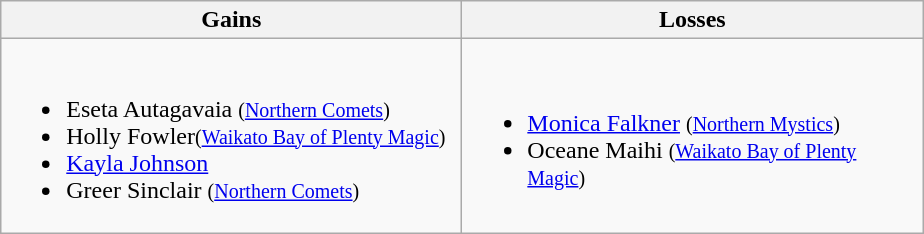<table class=wikitable>
<tr>
<th width=300> Gains</th>
<th width=300> Losses</th>
</tr>
<tr>
<td><br><ul><li>Eseta Autagavaia <small>(<a href='#'>Northern Comets</a>)</small></li><li>Holly Fowler<small>(<a href='#'>Waikato Bay of Plenty Magic</a>)</small></li><li><a href='#'>Kayla Johnson</a></li><li>Greer Sinclair <small>(<a href='#'>Northern Comets</a>)</small></li></ul></td>
<td><br><ul><li><a href='#'>Monica Falkner</a> <small>(<a href='#'>Northern Mystics</a>)</small></li><li>Oceane Maihi <small>(<a href='#'>Waikato Bay of Plenty Magic</a>)</small></li></ul></td>
</tr>
</table>
